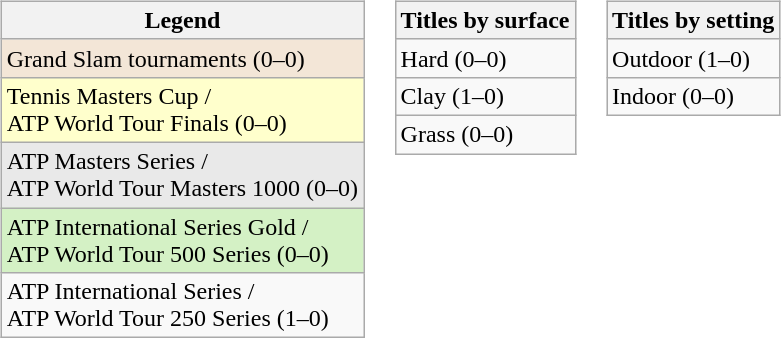<table>
<tr valign="top">
<td><br><table class="wikitable">
<tr>
<th>Legend</th>
</tr>
<tr style="background:#f3e6d7;">
<td>Grand Slam tournaments (0–0)</td>
</tr>
<tr style="background:#ffffcc;">
<td>Tennis Masters Cup / <br>ATP World Tour Finals (0–0)</td>
</tr>
<tr style="background:#e9e9e9;">
<td>ATP Masters Series / <br>ATP World Tour Masters 1000 (0–0)</td>
</tr>
<tr style="background:#d4f1c5;">
<td>ATP International Series Gold / <br>ATP World Tour 500 Series (0–0)</td>
</tr>
<tr>
<td>ATP International Series / <br>ATP World Tour 250 Series (1–0)</td>
</tr>
</table>
</td>
<td><br><table class="wikitable">
<tr>
<th>Titles by surface</th>
</tr>
<tr>
<td>Hard (0–0)</td>
</tr>
<tr>
<td>Clay (1–0)</td>
</tr>
<tr>
<td>Grass (0–0)</td>
</tr>
</table>
</td>
<td><br><table class="wikitable">
<tr>
<th>Titles by setting</th>
</tr>
<tr>
<td>Outdoor (1–0)</td>
</tr>
<tr>
<td>Indoor (0–0)</td>
</tr>
</table>
</td>
</tr>
</table>
